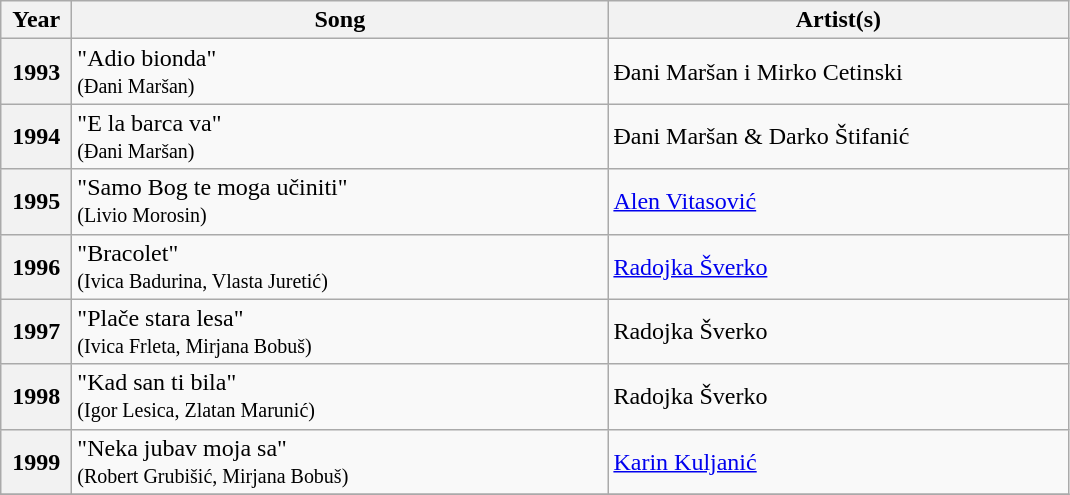<table class="wikitable plainrowheaders">
<tr>
<th style="width:40px;">Year</th>
<th style="width:350px;">Song</th>
<th style="width:300px;">Artist(s)</th>
</tr>
<tr>
<th scope="row">1993</th>
<td>"Adio bionda"<br><small>(Đani Maršan)</small></td>
<td>Đani Maršan i Mirko Cetinski</td>
</tr>
<tr>
<th scope="row">1994</th>
<td>"E la barca va"<br><small>(Đani Maršan)</small></td>
<td>Đani Maršan & Darko Štifanić</td>
</tr>
<tr>
<th scope="row">1995</th>
<td>"Samo Bog te moga učiniti"<br><small>(Livio Morosin)</small></td>
<td><a href='#'>Alen Vitasović</a></td>
</tr>
<tr>
<th scope="row">1996</th>
<td>"Bracolet"<br><small>(Ivica Badurina, Vlasta Juretić)</small></td>
<td><a href='#'>Radojka Šverko</a></td>
</tr>
<tr>
<th scope="row">1997</th>
<td>"Plače stara lesa"<br><small>(Ivica Frleta, Mirjana Bobuš)</small></td>
<td>Radojka Šverko</td>
</tr>
<tr>
<th scope="row">1998</th>
<td>"Kad san ti bila"<br><small>(Igor Lesica, Zlatan Marunić)</small></td>
<td>Radojka Šverko</td>
</tr>
<tr>
<th scope="row">1999</th>
<td>"Neka jubav moja sa"<br><small>(Robert Grubišić, Mirjana Bobuš)</small></td>
<td><a href='#'>Karin Kuljanić</a></td>
</tr>
<tr>
</tr>
</table>
